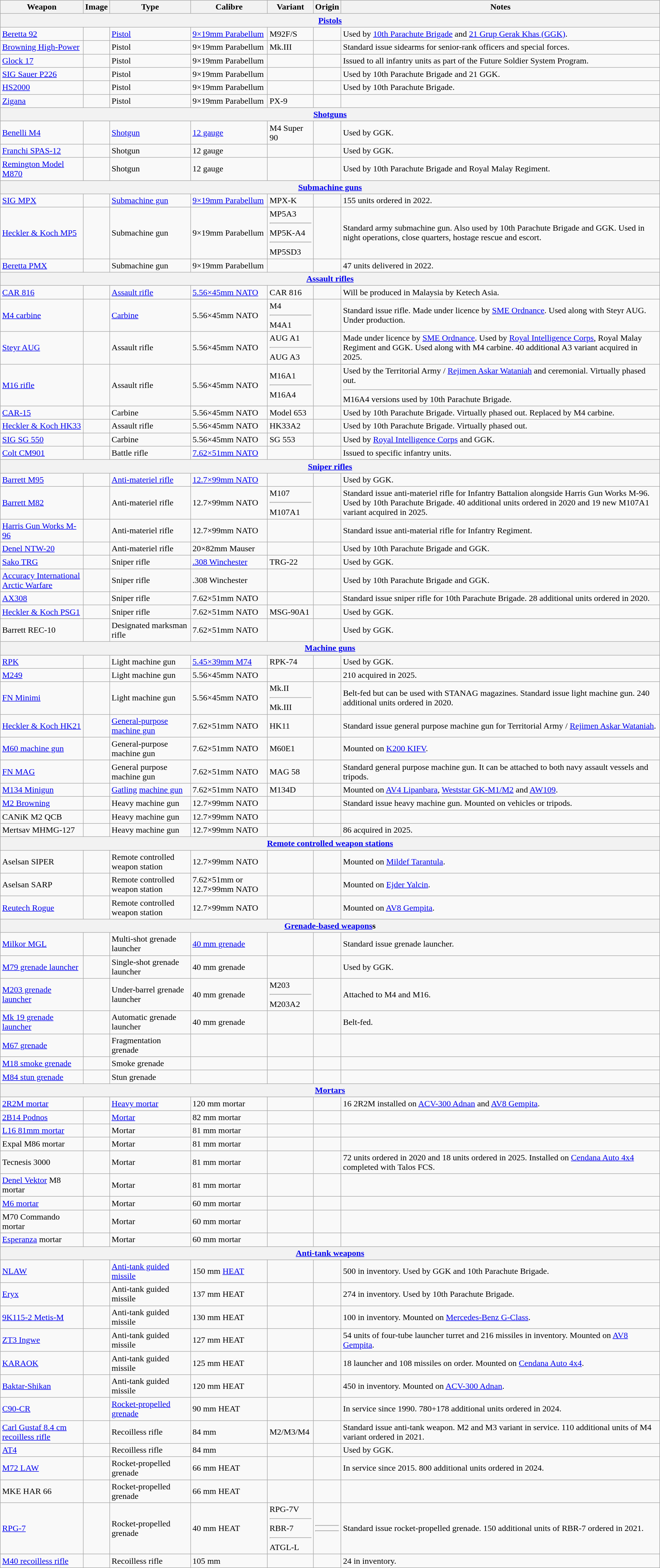<table class="wikitable">
<tr>
<th>Weapon</th>
<th>Image</th>
<th>Type</th>
<th>Calibre</th>
<th>Variant</th>
<th>Origin</th>
<th>Notes</th>
</tr>
<tr>
<th colspan="8"><a href='#'>Pistols</a></th>
</tr>
<tr>
<td><a href='#'>Beretta 92</a></td>
<td></td>
<td><a href='#'>Pistol</a></td>
<td><a href='#'>9×19mm Parabellum</a></td>
<td>M92F/S</td>
<td></td>
<td>Used by <a href='#'>10th Parachute Brigade</a> and <a href='#'>21 Grup Gerak Khas (GGK)</a>.</td>
</tr>
<tr>
<td><a href='#'>Browning High-Power</a></td>
<td></td>
<td>Pistol</td>
<td>9×19mm Parabellum</td>
<td>Mk.III</td>
<td></td>
<td>Standard issue sidearms for senior-rank officers and special forces.</td>
</tr>
<tr>
<td><a href='#'>Glock 17</a></td>
<td></td>
<td>Pistol</td>
<td>9×19mm Parabellum</td>
<td></td>
<td></td>
<td>Issued to all infantry units as part of the Future Soldier System Program.</td>
</tr>
<tr>
<td><a href='#'>SIG Sauer P226</a></td>
<td></td>
<td>Pistol</td>
<td>9×19mm Parabellum</td>
<td></td>
<td></td>
<td>Used by 10th Parachute Brigade and 21 GGK.</td>
</tr>
<tr>
<td><a href='#'>HS2000</a></td>
<td></td>
<td>Pistol</td>
<td>9×19mm Parabellum</td>
<td></td>
<td></td>
<td>Used by 10th Parachute Brigade.</td>
</tr>
<tr>
<td><a href='#'>Zigana</a></td>
<td></td>
<td>Pistol</td>
<td>9×19mm Parabellum</td>
<td>PX-9</td>
<td></td>
<td></td>
</tr>
<tr>
<th colspan="7"><a href='#'>Shotguns</a></th>
</tr>
<tr>
<td><a href='#'>Benelli M4</a></td>
<td></td>
<td><a href='#'>Shotgun</a></td>
<td><a href='#'>12 gauge</a></td>
<td>M4 Super 90</td>
<td></td>
<td>Used by GGK.</td>
</tr>
<tr>
<td><a href='#'>Franchi SPAS-12</a></td>
<td></td>
<td>Shotgun</td>
<td>12 gauge</td>
<td></td>
<td></td>
<td>Used by GGK.</td>
</tr>
<tr>
<td><a href='#'>Remington Model M870</a></td>
<td></td>
<td>Shotgun</td>
<td>12 gauge</td>
<td></td>
<td></td>
<td>Used by 10th Parachute Brigade and Royal Malay Regiment.</td>
</tr>
<tr>
<th colspan="7"><a href='#'>Submachine guns</a></th>
</tr>
<tr>
<td><a href='#'>SIG MPX</a></td>
<td></td>
<td><a href='#'>Submachine gun</a></td>
<td><a href='#'>9×19mm Parabellum</a></td>
<td>MPX-K</td>
<td></td>
<td>155 units ordered in 2022.</td>
</tr>
<tr>
<td><a href='#'>Heckler & Koch MP5</a></td>
<td></td>
<td>Submachine gun</td>
<td>9×19mm Parabellum</td>
<td>MP5A3<hr>MP5K-A4<hr>MP5SD3</td>
<td></td>
<td>Standard army submachine gun. Also used by 10th Parachute Brigade and GGK. Used in night operations, close quarters, hostage rescue and escort.</td>
</tr>
<tr>
<td><a href='#'>Beretta PMX</a></td>
<td></td>
<td>Submachine gun</td>
<td>9×19mm Parabellum</td>
<td></td>
<td></td>
<td>47 units delivered in 2022.</td>
</tr>
<tr>
<th colspan="7"><a href='#'>Assault rifles</a></th>
</tr>
<tr>
<td><a href='#'>CAR 816</a></td>
<td></td>
<td><a href='#'>Assault rifle</a></td>
<td><a href='#'>5.56×45mm NATO</a></td>
<td>CAR 816</td>
<td> <br> </td>
<td>Will be produced in Malaysia by Ketech Asia.</td>
</tr>
<tr>
<td><a href='#'>M4 carbine</a></td>
<td></td>
<td><a href='#'>Carbine</a></td>
<td>5.56×45mm NATO</td>
<td>M4<hr>M4A1</td>
<td> <br> </td>
<td>Standard issue rifle. Made under licence by <a href='#'>SME Ordnance</a>. Used along with Steyr AUG. Under production.</td>
</tr>
<tr>
<td><a href='#'>Steyr AUG</a></td>
<td></td>
<td>Assault rifle</td>
<td>5.56×45mm NATO</td>
<td>AUG A1 <hr> AUG A3</td>
<td> <br> </td>
<td>Made under licence by <a href='#'>SME Ordnance</a>. Used by <a href='#'>Royal Intelligence Corps</a>, Royal Malay Regiment and GGK. Used along with M4 carbine. 40 additional A3 variant acquired in 2025.</td>
</tr>
<tr>
<td><a href='#'>M16 rifle</a></td>
<td></td>
<td>Assault rifle</td>
<td>5.56×45mm NATO</td>
<td>M16A1<hr>M16A4</td>
<td></td>
<td>Used by the Territorial Army / <a href='#'>Rejimen Askar Wataniah</a> and ceremonial. Virtually phased out.<hr>M16A4 versions used by 10th Parachute Brigade.</td>
</tr>
<tr>
<td><a href='#'>CAR-15</a></td>
<td></td>
<td>Carbine</td>
<td>5.56×45mm NATO</td>
<td>Model 653</td>
<td></td>
<td>Used by 10th Parachute Brigade. Virtually phased out. Replaced by M4 carbine.</td>
</tr>
<tr>
<td><a href='#'>Heckler & Koch HK33</a></td>
<td></td>
<td>Assault rifle</td>
<td>5.56×45mm NATO</td>
<td>HK33A2</td>
<td></td>
<td>Used by 10th Parachute Brigade. Virtually phased out.</td>
</tr>
<tr>
<td><a href='#'>SIG SG 550</a></td>
<td></td>
<td>Carbine</td>
<td>5.56×45mm NATO</td>
<td>SG 553</td>
<td></td>
<td>Used by <a href='#'>Royal Intelligence Corps</a> and GGK.</td>
</tr>
<tr>
<td><a href='#'>Colt CM901</a></td>
<td></td>
<td>Battle rifle</td>
<td><a href='#'>7.62×51mm NATO</a></td>
<td></td>
<td></td>
<td>Issued to specific infantry units.</td>
</tr>
<tr>
<th colspan="7"><a href='#'>Sniper rifles</a></th>
</tr>
<tr>
<td><a href='#'>Barrett M95</a></td>
<td></td>
<td><a href='#'>Anti-materiel rifle</a></td>
<td><a href='#'>12.7×99mm NATO</a></td>
<td></td>
<td></td>
<td>Used by GGK.</td>
</tr>
<tr>
<td><a href='#'>Barrett M82</a></td>
<td></td>
<td>Anti-materiel rifle</td>
<td>12.7×99mm NATO</td>
<td>M107<hr>M107A1</td>
<td></td>
<td>Standard issue anti-materiel rifle for Infantry Battalion alongside Harris Gun Works M-96. Used by 10th Parachute Brigade. 40 additional units ordered in 2020 and 19 new M107A1 variant acquired in 2025.</td>
</tr>
<tr>
<td><a href='#'>Harris Gun Works M-96</a></td>
<td></td>
<td>Anti-materiel rifle</td>
<td>12.7×99mm NATO</td>
<td></td>
<td></td>
<td>Standard issue anti-material rifle for Infantry Regiment.</td>
</tr>
<tr>
<td><a href='#'>Denel NTW-20</a></td>
<td></td>
<td>Anti-materiel rifle</td>
<td>20×82mm Mauser</td>
<td></td>
<td></td>
<td>Used by 10th Parachute Brigade and GGK.</td>
</tr>
<tr>
<td><a href='#'>Sako TRG</a></td>
<td></td>
<td>Sniper rifle</td>
<td><a href='#'>.308 Winchester</a></td>
<td>TRG-22</td>
<td></td>
<td>Used by GGK.</td>
</tr>
<tr>
<td><a href='#'>Accuracy International Arctic Warfare</a></td>
<td></td>
<td>Sniper rifle</td>
<td>.308 Winchester</td>
<td></td>
<td></td>
<td>Used by 10th Parachute Brigade and GGK.</td>
</tr>
<tr>
<td><a href='#'>AX308</a></td>
<td></td>
<td>Sniper rifle</td>
<td>7.62×51mm NATO</td>
<td></td>
<td></td>
<td>Standard issue sniper rifle for 10th Parachute Brigade. 28 additional units ordered in 2020.</td>
</tr>
<tr>
<td><a href='#'>Heckler & Koch PSG1</a></td>
<td></td>
<td>Sniper rifle</td>
<td>7.62×51mm NATO</td>
<td>MSG-90A1</td>
<td></td>
<td>Used by GGK.</td>
</tr>
<tr>
<td>Barrett REC-10</td>
<td></td>
<td>Designated marksman rifle</td>
<td>7.62×51mm NATO</td>
<td></td>
<td></td>
<td>Used by GGK.</td>
</tr>
<tr>
<th colspan="7"><a href='#'>Machine guns</a></th>
</tr>
<tr>
<td><a href='#'>RPK</a></td>
<td></td>
<td>Light machine gun</td>
<td><a href='#'>5.45×39mm M74</a></td>
<td>RPK-74</td>
<td></td>
<td>Used by GGK.</td>
</tr>
<tr>
<td><a href='#'>M249</a></td>
<td></td>
<td>Light machine gun</td>
<td>5.56×45mm NATO</td>
<td></td>
<td><br></td>
<td>210 acquired in 2025.</td>
</tr>
<tr>
<td><a href='#'>FN Minimi</a></td>
<td></td>
<td>Light machine gun</td>
<td>5.56×45mm NATO</td>
<td>Mk.II<hr>Mk.III</td>
<td></td>
<td>Belt-fed but can be used with STANAG magazines. Standard issue light machine gun. 240 additional units ordered in 2020.</td>
</tr>
<tr>
<td><a href='#'>Heckler & Koch HK21</a></td>
<td></td>
<td><a href='#'>General-purpose machine gun</a></td>
<td>7.62×51mm NATO</td>
<td>HK11</td>
<td></td>
<td>Standard issue general purpose machine gun for Territorial Army / <a href='#'>Rejimen Askar Wataniah</a>.</td>
</tr>
<tr>
<td><a href='#'>M60 machine gun</a></td>
<td></td>
<td>General-purpose machine gun</td>
<td>7.62×51mm NATO</td>
<td>M60E1</td>
<td></td>
<td>Mounted on <a href='#'>K200 KIFV</a>.</td>
</tr>
<tr>
<td><a href='#'>FN MAG</a></td>
<td></td>
<td>General purpose machine gun</td>
<td>7.62×51mm NATO</td>
<td>MAG 58</td>
<td></td>
<td>Standard general purpose machine gun. It can be attached to both navy assault vessels and tripods.</td>
</tr>
<tr>
<td><a href='#'>M134 Minigun</a></td>
<td></td>
<td><a href='#'>Gatling</a> <a href='#'>machine gun</a></td>
<td>7.62×51mm NATO</td>
<td>M134D</td>
<td></td>
<td>Mounted on <a href='#'>AV4 Lipanbara</a>, <a href='#'>Weststar GK-M1/M2</a> and <a href='#'>AW109</a>.</td>
</tr>
<tr>
<td><a href='#'>M2 Browning</a></td>
<td></td>
<td>Heavy machine gun</td>
<td>12.7×99mm NATO</td>
<td></td>
<td></td>
<td>Standard issue heavy machine gun. Mounted on vehicles or tripods.</td>
</tr>
<tr>
<td>CANiK M2 QCB</td>
<td></td>
<td>Heavy machine gun</td>
<td>12.7×99mm NATO</td>
<td></td>
<td></td>
<td></td>
</tr>
<tr>
<td>Mertsav MHMG-127</td>
<td></td>
<td>Heavy machine gun</td>
<td>12.7×99mm NATO</td>
<td></td>
<td></td>
<td>86 acquired in 2025.</td>
</tr>
<tr>
<th colspan="7"><a href='#'>Remote controlled weapon stations</a></th>
</tr>
<tr>
<td>Aselsan SIPER</td>
<td></td>
<td>Remote controlled weapon station</td>
<td>12.7×99mm NATO</td>
<td></td>
<td></td>
<td>Mounted on <a href='#'>Mildef Tarantula</a>.</td>
</tr>
<tr>
<td>Aselsan SARP</td>
<td></td>
<td>Remote controlled weapon station</td>
<td>7.62×51mm or 12.7×99mm NATO</td>
<td></td>
<td></td>
<td>Mounted on <a href='#'>Ejder Yalcin</a>.</td>
</tr>
<tr>
<td><a href='#'>Reutech Rogue</a></td>
<td></td>
<td>Remote controlled weapon station</td>
<td>12.7×99mm NATO</td>
<td></td>
<td></td>
<td>Mounted on <a href='#'>AV8 Gempita</a>.</td>
</tr>
<tr>
<th colspan="7"><a href='#'>Grenade-based weapons</a>s</th>
</tr>
<tr>
<td><a href='#'>Milkor MGL</a></td>
<td></td>
<td>Multi-shot grenade launcher</td>
<td><a href='#'>40 mm grenade</a></td>
<td></td>
<td></td>
<td>Standard issue grenade launcher.</td>
</tr>
<tr>
<td><a href='#'>M79 grenade launcher</a></td>
<td></td>
<td>Single-shot grenade launcher</td>
<td>40 mm grenade</td>
<td></td>
<td></td>
<td>Used by GGK.</td>
</tr>
<tr>
<td><a href='#'>M203 grenade launcher</a></td>
<td></td>
<td>Under-barrel grenade launcher</td>
<td>40 mm grenade</td>
<td>M203<hr>M203A2</td>
<td></td>
<td>Attached to M4 and M16.</td>
</tr>
<tr>
<td><a href='#'>Mk 19 grenade launcher</a></td>
<td></td>
<td>Automatic grenade launcher</td>
<td>40 mm grenade</td>
<td></td>
<td></td>
<td>Belt-fed.</td>
</tr>
<tr>
<td><a href='#'>M67 grenade</a></td>
<td></td>
<td>Fragmentation grenade</td>
<td></td>
<td></td>
<td></td>
<td></td>
</tr>
<tr>
<td><a href='#'>M18 smoke grenade</a></td>
<td></td>
<td>Smoke grenade</td>
<td></td>
<td></td>
<td></td>
<td></td>
</tr>
<tr>
<td><a href='#'>M84 stun grenade</a></td>
<td></td>
<td>Stun grenade</td>
<td></td>
<td></td>
<td></td>
<td></td>
</tr>
<tr>
<th colspan="7"><a href='#'>Mortars</a></th>
</tr>
<tr>
<td><a href='#'>2R2M mortar</a></td>
<td></td>
<td><a href='#'>Heavy mortar</a></td>
<td>120 mm mortar</td>
<td></td>
<td> <br> </td>
<td>16 2R2M installed on <a href='#'>ACV-300 Adnan</a> and <a href='#'>AV8 Gempita</a>.</td>
</tr>
<tr>
<td><a href='#'>2B14 Podnos</a></td>
<td></td>
<td><a href='#'>Mortar</a></td>
<td>82 mm mortar</td>
<td></td>
<td></td>
<td></td>
</tr>
<tr>
<td><a href='#'>L16 81mm mortar</a></td>
<td></td>
<td>Mortar</td>
<td>81 mm mortar</td>
<td></td>
<td></td>
<td></td>
</tr>
<tr>
<td>Expal M86 mortar</td>
<td></td>
<td>Mortar</td>
<td>81 mm mortar</td>
<td></td>
<td></td>
<td></td>
</tr>
<tr>
<td>Tecnesis 3000</td>
<td></td>
<td>Mortar</td>
<td>81 mm mortar</td>
<td></td>
<td></td>
<td>72 units ordered in 2020 and 18 units ordered in 2025. Installed on <a href='#'>Cendana Auto 4x4</a> completed with Talos FCS.</td>
</tr>
<tr>
<td><a href='#'>Denel Vektor</a> M8 mortar</td>
<td></td>
<td>Mortar</td>
<td>81 mm mortar</td>
<td></td>
<td></td>
<td></td>
</tr>
<tr>
<td><a href='#'>M6 mortar</a></td>
<td></td>
<td>Mortar</td>
<td>60 mm mortar</td>
<td></td>
<td></td>
<td></td>
</tr>
<tr>
<td>M70 Commando mortar</td>
<td></td>
<td>Mortar</td>
<td>60 mm mortar</td>
<td></td>
<td></td>
<td></td>
</tr>
<tr>
<td><a href='#'>Esperanza</a> mortar</td>
<td></td>
<td>Mortar</td>
<td>60 mm mortar</td>
<td></td>
<td></td>
<td></td>
</tr>
<tr>
<th colspan="7"><a href='#'>Anti-tank weapons</a></th>
</tr>
<tr>
<td><a href='#'>NLAW</a></td>
<td></td>
<td><a href='#'>Anti-tank guided missile</a></td>
<td>150 mm <a href='#'>HEAT</a></td>
<td></td>
<td> <br> </td>
<td>500 in inventory. Used by GGK and 10th Parachute Brigade.</td>
</tr>
<tr>
<td><a href='#'>Eryx</a></td>
<td></td>
<td>Anti-tank guided missile</td>
<td>137 mm HEAT</td>
<td></td>
<td></td>
<td>274 in inventory. Used by 10th Parachute Brigade.</td>
</tr>
<tr>
<td><a href='#'>9K115-2 Metis-M</a></td>
<td></td>
<td>Anti-tank guided missile</td>
<td>130 mm HEAT</td>
<td></td>
<td></td>
<td>100 in inventory. Mounted on <a href='#'>Mercedes-Benz G-Class</a>.</td>
</tr>
<tr>
<td><a href='#'>ZT3 Ingwe</a></td>
<td></td>
<td>Anti-tank guided missile</td>
<td>127 mm HEAT</td>
<td></td>
<td></td>
<td>54 units of four-tube launcher turret and 216 missiles in inventory. Mounted on <a href='#'>AV8 Gempita</a>.</td>
</tr>
<tr>
<td><a href='#'>KARAOK</a></td>
<td></td>
<td>Anti-tank guided missile</td>
<td>125 mm HEAT</td>
<td></td>
<td></td>
<td>18 launcher and 108 missiles on order. Mounted on <a href='#'>Cendana Auto 4x4</a>.</td>
</tr>
<tr>
<td><a href='#'>Baktar-Shikan</a></td>
<td></td>
<td>Anti-tank guided missile</td>
<td>120 mm HEAT</td>
<td></td>
<td></td>
<td>450 in inventory. Mounted on <a href='#'>ACV-300 Adnan</a>.</td>
</tr>
<tr>
<td><a href='#'>C90-CR</a></td>
<td></td>
<td><a href='#'>Rocket-propelled grenade</a></td>
<td>90 mm HEAT</td>
<td></td>
<td></td>
<td>In service since 1990. 780+178 additional units ordered in 2024.</td>
</tr>
<tr>
<td><a href='#'>Carl Gustaf 8.4 cm recoilless rifle</a></td>
<td></td>
<td>Recoilless rifle</td>
<td>84 mm</td>
<td>M2/M3/M4</td>
<td></td>
<td>Standard issue anti-tank weapon. M2 and M3 variant in service. 110 additional units of M4 variant ordered in 2021.</td>
</tr>
<tr>
<td><a href='#'>AT4</a></td>
<td></td>
<td>Recoilless rifle</td>
<td>84 mm</td>
<td></td>
<td></td>
<td>Used by GGK.</td>
</tr>
<tr>
<td><a href='#'>M72 LAW</a></td>
<td></td>
<td>Rocket-propelled grenade</td>
<td>66 mm HEAT</td>
<td></td>
<td></td>
<td>In service since 2015. 800 additional units ordered in 2024.</td>
</tr>
<tr>
<td>MKE HAR 66</td>
<td></td>
<td>Rocket-propelled grenade</td>
<td>66 mm HEAT</td>
<td></td>
<td></td>
<td></td>
</tr>
<tr>
<td><a href='#'>RPG-7</a></td>
<td></td>
<td>Rocket-propelled grenade</td>
<td>40 mm HEAT</td>
<td>RPG-7V <hr>RBR-7<hr>ATGL-L</td>
<td><hr><hr></td>
<td>Standard issue rocket-propelled grenade. 150 additional units of RBR-7 ordered in 2021.</td>
</tr>
<tr>
<td><a href='#'>M40 recoilless rifle</a></td>
<td></td>
<td>Recoilless rifle</td>
<td>105 mm</td>
<td></td>
<td></td>
<td>24 in inventory.</td>
</tr>
</table>
